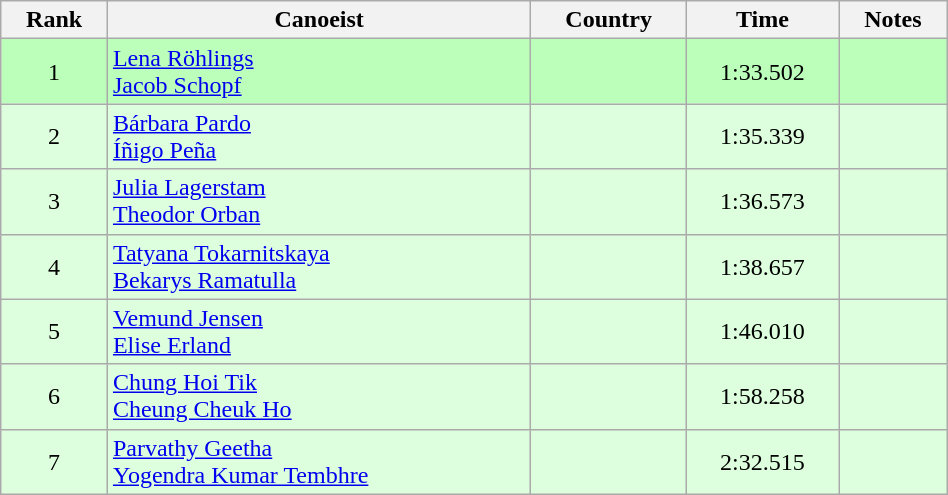<table class="wikitable" style="text-align:center;width: 50%">
<tr>
<th>Rank</th>
<th>Canoeist</th>
<th>Country</th>
<th>Time</th>
<th>Notes</th>
</tr>
<tr bgcolor=bbffbb>
<td>1</td>
<td align="left"><a href='#'>Lena Röhlings</a><br><a href='#'>Jacob Schopf</a></td>
<td align="left"></td>
<td>1:33.502</td>
<td></td>
</tr>
<tr bgcolor=ddffdd>
<td>2</td>
<td align="left"><a href='#'>Bárbara Pardo</a><br><a href='#'>Íñigo Peña</a></td>
<td align="left"></td>
<td>1:35.339</td>
<td></td>
</tr>
<tr bgcolor=ddffdd>
<td>3</td>
<td align="left"><a href='#'>Julia Lagerstam</a><br><a href='#'>Theodor Orban</a></td>
<td align="left"></td>
<td>1:36.573</td>
<td></td>
</tr>
<tr bgcolor=ddffdd>
<td>4</td>
<td align="left"><a href='#'>Tatyana Tokarnitskaya</a><br><a href='#'>Bekarys Ramatulla</a></td>
<td align="left"></td>
<td>1:38.657</td>
<td></td>
</tr>
<tr bgcolor=ddffdd>
<td>5</td>
<td align="left"><a href='#'>Vemund Jensen</a><br><a href='#'>Elise Erland</a></td>
<td align="left"></td>
<td>1:46.010</td>
<td></td>
</tr>
<tr bgcolor=ddffdd>
<td>6</td>
<td align="left"><a href='#'>Chung Hoi Tik</a><br><a href='#'>Cheung Cheuk Ho</a></td>
<td align="left"></td>
<td>1:58.258</td>
<td></td>
</tr>
<tr bgcolor=ddffdd>
<td>7</td>
<td align="left"><a href='#'>Parvathy Geetha</a><br><a href='#'>Yogendra Kumar Tembhre</a></td>
<td align="left"></td>
<td>2:32.515</td>
<td></td>
</tr>
</table>
